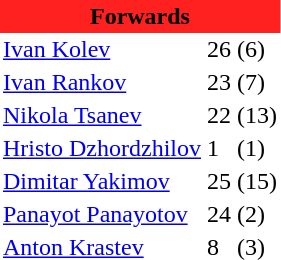<table class="toccolours" border="0" cellpadding="2" cellspacing="0" align="left" style="margin:0.5em;">
<tr>
<th colspan="4" align="center" bgcolor="#FF2020"><span>Forwards</span></th>
</tr>
<tr>
<td> <a href='#'>Ivan Kolev</a></td>
<td>26</td>
<td>(6)</td>
</tr>
<tr>
<td> <a href='#'>Ivan Rankov</a></td>
<td>23</td>
<td>(7)</td>
</tr>
<tr>
<td> <a href='#'>Nikola Tsanev</a></td>
<td>22</td>
<td>(13)</td>
</tr>
<tr>
<td> <a href='#'>Hristo Dzhordzhilov</a></td>
<td>1</td>
<td>(1)</td>
</tr>
<tr>
<td> <a href='#'>Dimitar Yakimov</a></td>
<td>25</td>
<td>(15)</td>
</tr>
<tr>
<td> <a href='#'>Panayot Panayotov</a></td>
<td>24</td>
<td>(2)</td>
</tr>
<tr>
<td> <a href='#'>Anton Krastev</a></td>
<td>8</td>
<td>(3)</td>
</tr>
<tr>
</tr>
</table>
